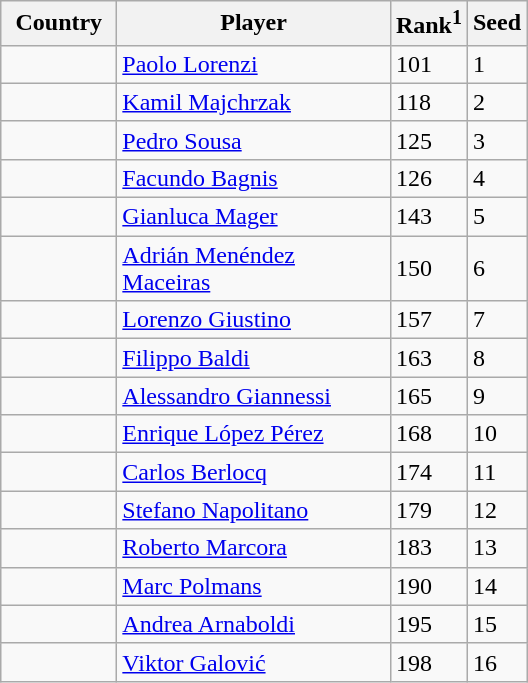<table class="sortable wikitable">
<tr>
<th width="70">Country</th>
<th width="175">Player</th>
<th>Rank<sup>1</sup></th>
<th>Seed</th>
</tr>
<tr>
<td></td>
<td><a href='#'>Paolo Lorenzi</a></td>
<td>101</td>
<td>1</td>
</tr>
<tr>
<td></td>
<td><a href='#'>Kamil Majchrzak</a></td>
<td>118</td>
<td>2</td>
</tr>
<tr>
<td></td>
<td><a href='#'>Pedro Sousa</a></td>
<td>125</td>
<td>3</td>
</tr>
<tr>
<td></td>
<td><a href='#'>Facundo Bagnis</a></td>
<td>126</td>
<td>4</td>
</tr>
<tr>
<td></td>
<td><a href='#'>Gianluca Mager</a></td>
<td>143</td>
<td>5</td>
</tr>
<tr>
<td></td>
<td><a href='#'>Adrián Menéndez Maceiras</a></td>
<td>150</td>
<td>6</td>
</tr>
<tr>
<td></td>
<td><a href='#'>Lorenzo Giustino</a></td>
<td>157</td>
<td>7</td>
</tr>
<tr>
<td></td>
<td><a href='#'>Filippo Baldi</a></td>
<td>163</td>
<td>8</td>
</tr>
<tr>
<td></td>
<td><a href='#'>Alessandro Giannessi</a></td>
<td>165</td>
<td>9</td>
</tr>
<tr>
<td></td>
<td><a href='#'>Enrique López Pérez</a></td>
<td>168</td>
<td>10</td>
</tr>
<tr>
<td></td>
<td><a href='#'>Carlos Berlocq</a></td>
<td>174</td>
<td>11</td>
</tr>
<tr>
<td></td>
<td><a href='#'>Stefano Napolitano</a></td>
<td>179</td>
<td>12</td>
</tr>
<tr>
<td></td>
<td><a href='#'>Roberto Marcora</a></td>
<td>183</td>
<td>13</td>
</tr>
<tr>
<td></td>
<td><a href='#'>Marc Polmans</a></td>
<td>190</td>
<td>14</td>
</tr>
<tr>
<td></td>
<td><a href='#'>Andrea Arnaboldi</a></td>
<td>195</td>
<td>15</td>
</tr>
<tr>
<td></td>
<td><a href='#'>Viktor Galović</a></td>
<td>198</td>
<td>16</td>
</tr>
</table>
